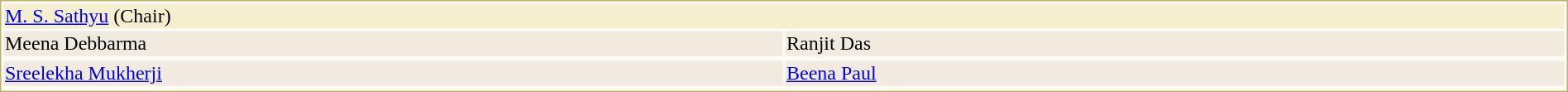<table style="width:100%;border: 1px solid #BEB168;background-color:#FDFCF6;">
<tr>
<td colspan="2" style="background-color:#F5EFD0;"><a href='#'>M. S. Sathyu</a> (Chair)</td>
</tr>
<tr style="background-color:#F0EADF;">
<td style="width:50%">Meena Debbarma</td>
<td style="width:50%">Ranjit Das</td>
</tr>
<tr style="vertical-align:top;">
</tr>
<tr style="background-color:#F0EADF;">
<td style="width:50%"> <a href='#'>Sreelekha Mukherji</a></td>
<td style="width:50%"> <a href='#'>Beena Paul</a></td>
</tr>
<tr style="vertical-align:top;">
</tr>
</table>
